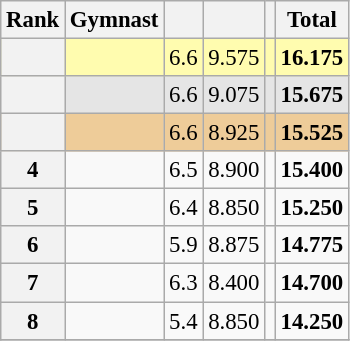<table class="wikitable sortable" style="text-align:center; font-size:95%">
<tr>
<th scope=col>Rank</th>
<th scope=col>Gymnast</th>
<th scope=col></th>
<th scope=col></th>
<th scope=col></th>
<th scope=col>Total</th>
</tr>
<tr bgcolor=fffcaf>
<th scope=row style="text-align:center"></th>
<td align=left></td>
<td>6.6</td>
<td>9.575</td>
<td></td>
<td><strong>16.175</strong></td>
</tr>
<tr bgcolor=e5e5e5>
<th scope=row style="text-align:center"></th>
<td align=left></td>
<td>6.6</td>
<td>9.075</td>
<td></td>
<td><strong>15.675</strong></td>
</tr>
<tr bgcolor=eecc99>
<th scope=row style="text-align:center"></th>
<td align=left></td>
<td>6.6</td>
<td>8.925</td>
<td></td>
<td><strong>15.525</strong></td>
</tr>
<tr>
<th scope=row style="text-align:center">4</th>
<td align=left></td>
<td>6.5</td>
<td>8.900</td>
<td></td>
<td><strong>15.400</strong></td>
</tr>
<tr>
<th scope=row style="text-align:center">5</th>
<td align=left></td>
<td>6.4</td>
<td>8.850</td>
<td></td>
<td><strong>15.250</strong></td>
</tr>
<tr>
<th scope=row style="text-align:center">6</th>
<td align=left></td>
<td>5.9</td>
<td>8.875</td>
<td></td>
<td><strong>14.775</strong></td>
</tr>
<tr>
<th scope=row style="text-align:center">7</th>
<td align=left></td>
<td>6.3</td>
<td>8.400</td>
<td></td>
<td><strong>14.700</strong></td>
</tr>
<tr>
<th scope=row style="text-align:center">8</th>
<td align=left></td>
<td>5.4</td>
<td>8.850</td>
<td></td>
<td><strong>14.250</strong></td>
</tr>
<tr>
</tr>
</table>
